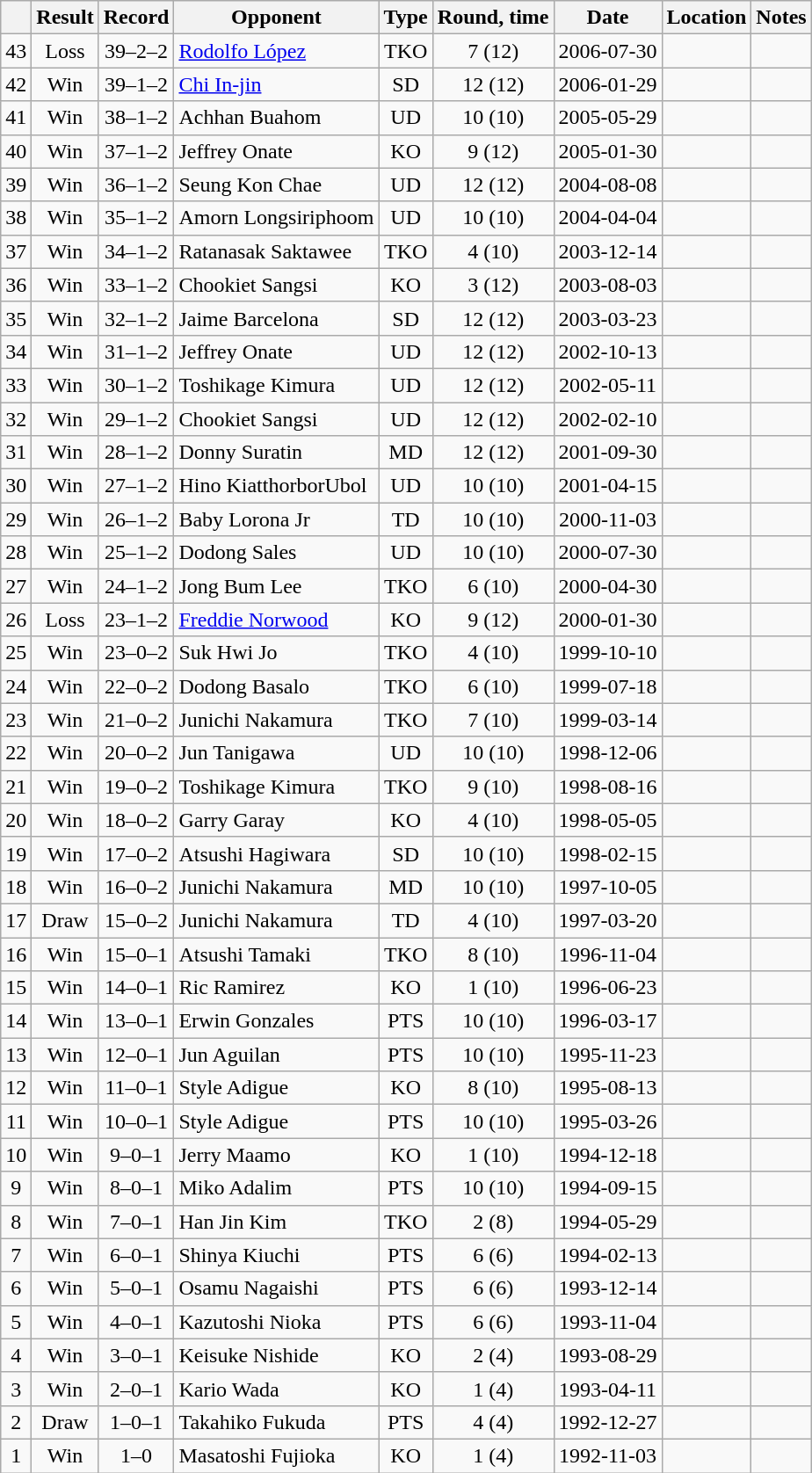<table class=wikitable style=text-align:center>
<tr>
<th></th>
<th>Result</th>
<th>Record</th>
<th>Opponent</th>
<th>Type</th>
<th>Round, time</th>
<th>Date</th>
<th>Location</th>
<th>Notes</th>
</tr>
<tr>
<td>43</td>
<td>Loss</td>
<td>39–2–2</td>
<td align=left><a href='#'>Rodolfo López</a></td>
<td>TKO</td>
<td>7 (12)</td>
<td>2006-07-30</td>
<td align=left></td>
<td align=left></td>
</tr>
<tr>
<td>42</td>
<td>Win</td>
<td>39–1–2</td>
<td align=left><a href='#'>Chi In-jin</a></td>
<td>SD</td>
<td>12 (12)</td>
<td>2006-01-29</td>
<td align=left></td>
<td align=left></td>
</tr>
<tr>
<td>41</td>
<td>Win</td>
<td>38–1–2</td>
<td align=left>Achhan Buahom</td>
<td>UD</td>
<td>10 (10)</td>
<td>2005-05-29</td>
<td align=left></td>
<td align=left></td>
</tr>
<tr>
<td>40</td>
<td>Win</td>
<td>37–1–2</td>
<td align=left>Jeffrey Onate</td>
<td>KO</td>
<td>9 (12)</td>
<td>2005-01-30</td>
<td align=left></td>
<td align=left></td>
</tr>
<tr>
<td>39</td>
<td>Win</td>
<td>36–1–2</td>
<td align=left>Seung Kon Chae</td>
<td>UD</td>
<td>12 (12)</td>
<td>2004-08-08</td>
<td align=left></td>
<td align=left></td>
</tr>
<tr>
<td>38</td>
<td>Win</td>
<td>35–1–2</td>
<td align=left>Amorn Longsiriphoom</td>
<td>UD</td>
<td>10 (10)</td>
<td>2004-04-04</td>
<td align=left></td>
<td align=left></td>
</tr>
<tr>
<td>37</td>
<td>Win</td>
<td>34–1–2</td>
<td align=left>Ratanasak Saktawee</td>
<td>TKO</td>
<td>4 (10)</td>
<td>2003-12-14</td>
<td align=left></td>
<td align=left></td>
</tr>
<tr>
<td>36</td>
<td>Win</td>
<td>33–1–2</td>
<td align=left>Chookiet Sangsi</td>
<td>KO</td>
<td>3 (12)</td>
<td>2003-08-03</td>
<td align=left></td>
<td align=left></td>
</tr>
<tr>
<td>35</td>
<td>Win</td>
<td>32–1–2</td>
<td align=left>Jaime Barcelona</td>
<td>SD</td>
<td>12 (12)</td>
<td>2003-03-23</td>
<td align=left></td>
<td align=left></td>
</tr>
<tr>
<td>34</td>
<td>Win</td>
<td>31–1–2</td>
<td align=left>Jeffrey Onate</td>
<td>UD</td>
<td>12 (12)</td>
<td>2002-10-13</td>
<td align=left></td>
<td align=left></td>
</tr>
<tr>
<td>33</td>
<td>Win</td>
<td>30–1–2</td>
<td align=left>Toshikage Kimura</td>
<td>UD</td>
<td>12 (12)</td>
<td>2002-05-11</td>
<td align=left></td>
<td align=left></td>
</tr>
<tr>
<td>32</td>
<td>Win</td>
<td>29–1–2</td>
<td align=left>Chookiet Sangsi</td>
<td>UD</td>
<td>12 (12)</td>
<td>2002-02-10</td>
<td align=left></td>
<td align=left></td>
</tr>
<tr>
<td>31</td>
<td>Win</td>
<td>28–1–2</td>
<td align=left>Donny Suratin</td>
<td>MD</td>
<td>12 (12)</td>
<td>2001-09-30</td>
<td align=left></td>
<td align=left></td>
</tr>
<tr>
<td>30</td>
<td>Win</td>
<td>27–1–2</td>
<td align=left>Hino KiatthorborUbol</td>
<td>UD</td>
<td>10 (10)</td>
<td>2001-04-15</td>
<td align=left></td>
<td align=left></td>
</tr>
<tr>
<td>29</td>
<td>Win</td>
<td>26–1–2</td>
<td align=left>Baby Lorona Jr</td>
<td>TD</td>
<td>10 (10)</td>
<td>2000-11-03</td>
<td align=left></td>
<td align=left></td>
</tr>
<tr>
<td>28</td>
<td>Win</td>
<td>25–1–2</td>
<td align=left>Dodong Sales</td>
<td>UD</td>
<td>10 (10)</td>
<td>2000-07-30</td>
<td align=left></td>
<td align=left></td>
</tr>
<tr>
<td>27</td>
<td>Win</td>
<td>24–1–2</td>
<td align=left>Jong Bum Lee</td>
<td>TKO</td>
<td>6 (10)</td>
<td>2000-04-30</td>
<td align=left></td>
<td align=left></td>
</tr>
<tr>
<td>26</td>
<td>Loss</td>
<td>23–1–2</td>
<td align=left><a href='#'>Freddie Norwood</a></td>
<td>KO</td>
<td>9 (12)</td>
<td>2000-01-30</td>
<td align=left></td>
<td align=left></td>
</tr>
<tr>
<td>25</td>
<td>Win</td>
<td>23–0–2</td>
<td align=left>Suk Hwi Jo</td>
<td>TKO</td>
<td>4 (10)</td>
<td>1999-10-10</td>
<td align=left></td>
<td align=left></td>
</tr>
<tr>
<td>24</td>
<td>Win</td>
<td>22–0–2</td>
<td align=left>Dodong Basalo</td>
<td>TKO</td>
<td>6 (10)</td>
<td>1999-07-18</td>
<td align=left></td>
<td align=left></td>
</tr>
<tr>
<td>23</td>
<td>Win</td>
<td>21–0–2</td>
<td align=left>Junichi Nakamura</td>
<td>TKO</td>
<td>7 (10)</td>
<td>1999-03-14</td>
<td align=left></td>
<td align=left></td>
</tr>
<tr>
<td>22</td>
<td>Win</td>
<td>20–0–2</td>
<td align=left>Jun Tanigawa</td>
<td>UD</td>
<td>10 (10)</td>
<td>1998-12-06</td>
<td align=left></td>
<td align=left></td>
</tr>
<tr>
<td>21</td>
<td>Win</td>
<td>19–0–2</td>
<td align=left>Toshikage Kimura</td>
<td>TKO</td>
<td>9 (10)</td>
<td>1998-08-16</td>
<td align=left></td>
<td align=left></td>
</tr>
<tr>
<td>20</td>
<td>Win</td>
<td>18–0–2</td>
<td align=left>Garry Garay</td>
<td>KO</td>
<td>4 (10)</td>
<td>1998-05-05</td>
<td align=left></td>
<td align=left></td>
</tr>
<tr>
<td>19</td>
<td>Win</td>
<td>17–0–2</td>
<td align=left>Atsushi Hagiwara</td>
<td>SD</td>
<td>10 (10)</td>
<td>1998-02-15</td>
<td align=left></td>
<td align=left></td>
</tr>
<tr>
<td>18</td>
<td>Win</td>
<td>16–0–2</td>
<td align=left>Junichi Nakamura</td>
<td>MD</td>
<td>10 (10)</td>
<td>1997-10-05</td>
<td align=left></td>
<td align=left></td>
</tr>
<tr>
<td>17</td>
<td>Draw</td>
<td>15–0–2</td>
<td align=left>Junichi Nakamura</td>
<td>TD</td>
<td>4 (10)</td>
<td>1997-03-20</td>
<td align=left></td>
<td align=left></td>
</tr>
<tr>
<td>16</td>
<td>Win</td>
<td>15–0–1</td>
<td align=left>Atsushi Tamaki</td>
<td>TKO</td>
<td>8 (10)</td>
<td>1996-11-04</td>
<td align=left></td>
<td align=left></td>
</tr>
<tr>
<td>15</td>
<td>Win</td>
<td>14–0–1</td>
<td align=left>Ric Ramirez</td>
<td>KO</td>
<td>1 (10)</td>
<td>1996-06-23</td>
<td align=left></td>
<td align=left></td>
</tr>
<tr>
<td>14</td>
<td>Win</td>
<td>13–0–1</td>
<td align=left>Erwin Gonzales</td>
<td>PTS</td>
<td>10 (10)</td>
<td>1996-03-17</td>
<td align=left></td>
<td align=left></td>
</tr>
<tr>
<td>13</td>
<td>Win</td>
<td>12–0–1</td>
<td align=left>Jun Aguilan</td>
<td>PTS</td>
<td>10 (10)</td>
<td>1995-11-23</td>
<td align=left></td>
<td align=left></td>
</tr>
<tr>
<td>12</td>
<td>Win</td>
<td>11–0–1</td>
<td align=left>Style Adigue</td>
<td>KO</td>
<td>8 (10)</td>
<td>1995-08-13</td>
<td align=left></td>
<td align=left></td>
</tr>
<tr>
<td>11</td>
<td>Win</td>
<td>10–0–1</td>
<td align=left>Style Adigue</td>
<td>PTS</td>
<td>10 (10)</td>
<td>1995-03-26</td>
<td align=left></td>
<td align=left></td>
</tr>
<tr>
<td>10</td>
<td>Win</td>
<td>9–0–1</td>
<td align=left>Jerry Maamo</td>
<td>KO</td>
<td>1 (10)</td>
<td>1994-12-18</td>
<td align=left></td>
<td align=left></td>
</tr>
<tr>
<td>9</td>
<td>Win</td>
<td>8–0–1</td>
<td align=left>Miko Adalim</td>
<td>PTS</td>
<td>10 (10)</td>
<td>1994-09-15</td>
<td align=left></td>
<td align=left></td>
</tr>
<tr>
<td>8</td>
<td>Win</td>
<td>7–0–1</td>
<td align=left>Han Jin Kim</td>
<td>TKO</td>
<td>2 (8)</td>
<td>1994-05-29</td>
<td align=left></td>
<td align=left></td>
</tr>
<tr>
<td>7</td>
<td>Win</td>
<td>6–0–1</td>
<td align=left>Shinya Kiuchi</td>
<td>PTS</td>
<td>6 (6)</td>
<td>1994-02-13</td>
<td align=left></td>
<td align=left></td>
</tr>
<tr>
<td>6</td>
<td>Win</td>
<td>5–0–1</td>
<td align=left>Osamu Nagaishi</td>
<td>PTS</td>
<td>6 (6)</td>
<td>1993-12-14</td>
<td align=left></td>
<td align=left></td>
</tr>
<tr>
<td>5</td>
<td>Win</td>
<td>4–0–1</td>
<td align=left>Kazutoshi Nioka</td>
<td>PTS</td>
<td>6 (6)</td>
<td>1993-11-04</td>
<td align=left></td>
<td align=left></td>
</tr>
<tr>
<td>4</td>
<td>Win</td>
<td>3–0–1</td>
<td align=left>Keisuke Nishide</td>
<td>KO</td>
<td>2 (4)</td>
<td>1993-08-29</td>
<td align=left></td>
<td align=left></td>
</tr>
<tr>
<td>3</td>
<td>Win</td>
<td>2–0–1</td>
<td align=left>Kario Wada</td>
<td>KO</td>
<td>1 (4)</td>
<td>1993-04-11</td>
<td align=left></td>
<td align=left></td>
</tr>
<tr>
<td>2</td>
<td>Draw</td>
<td>1–0–1</td>
<td align=left>Takahiko Fukuda</td>
<td>PTS</td>
<td>4 (4)</td>
<td>1992-12-27</td>
<td align=left></td>
<td align=left></td>
</tr>
<tr>
<td>1</td>
<td>Win</td>
<td>1–0</td>
<td align=left>Masatoshi Fujioka</td>
<td>KO</td>
<td>1 (4)</td>
<td>1992-11-03</td>
<td align=left></td>
<td align=left></td>
</tr>
</table>
